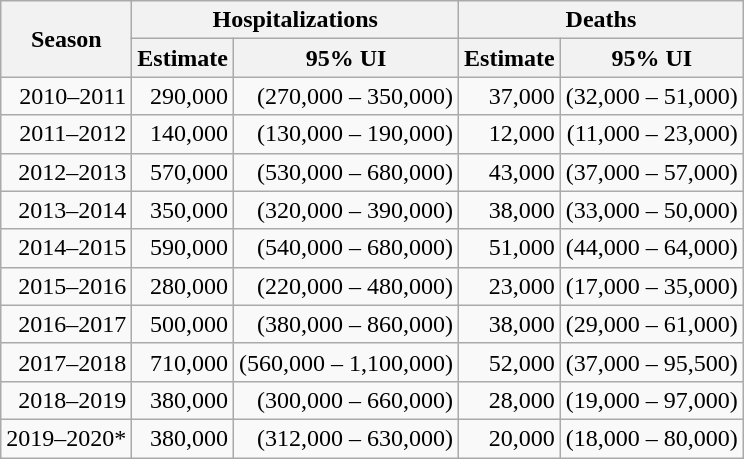<table class="wikitable sortable static-row-numbers" style="text-align:right;">
<tr>
<th rowspan=2>Season</th>
<th colspan=2>Hospitalizations</th>
<th colspan=2>Deaths</th>
</tr>
<tr>
<th>Estimate</th>
<th>95% UI</th>
<th>Estimate</th>
<th>95% UI</th>
</tr>
<tr>
<td>2010–2011</td>
<td>290,000</td>
<td>(270,000 – 350,000)</td>
<td>37,000</td>
<td>(32,000 – 51,000)</td>
</tr>
<tr>
<td>2011–2012</td>
<td>140,000</td>
<td>(130,000 – 190,000)</td>
<td>12,000</td>
<td>(11,000 – 23,000)</td>
</tr>
<tr>
<td>2012–2013</td>
<td>570,000</td>
<td>(530,000 – 680,000)</td>
<td>43,000</td>
<td>(37,000 – 57,000)</td>
</tr>
<tr>
<td>2013–2014</td>
<td>350,000</td>
<td>(320,000 – 390,000)</td>
<td>38,000</td>
<td>(33,000 – 50,000)</td>
</tr>
<tr>
<td>2014–2015</td>
<td>590,000</td>
<td>(540,000 – 680,000)</td>
<td>51,000</td>
<td>(44,000 – 64,000)</td>
</tr>
<tr>
<td>2015–2016</td>
<td>280,000</td>
<td>(220,000 – 480,000)</td>
<td>23,000</td>
<td>(17,000 – 35,000)</td>
</tr>
<tr>
<td>2016–2017</td>
<td>500,000</td>
<td>(380,000 – 860,000)</td>
<td>38,000</td>
<td>(29,000 – 61,000)</td>
</tr>
<tr>
<td>2017–2018</td>
<td>710,000</td>
<td>(560,000 – 1,100,000)</td>
<td>52,000</td>
<td>(37,000 – 95,500)</td>
</tr>
<tr>
<td>2018–2019</td>
<td>380,000</td>
<td>(300,000 – 660,000)</td>
<td>28,000</td>
<td>(19,000 – 97,000)</td>
</tr>
<tr>
<td>2019–2020*</td>
<td>380,000</td>
<td>(312,000 – 630,000)</td>
<td>20,000</td>
<td>(18,000 – 80,000)</td>
</tr>
</table>
